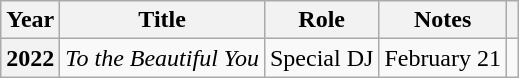<table class="wikitable plainrowheaders">
<tr>
<th scope="col">Year</th>
<th scope="col">Title</th>
<th scope="col">Role</th>
<th scope="col">Notes</th>
<th scope="col" class="unsortable"></th>
</tr>
<tr>
<th scope="row">2022</th>
<td><em>To the Beautiful You</em></td>
<td>Special DJ</td>
<td>February 21</td>
<td></td>
</tr>
</table>
